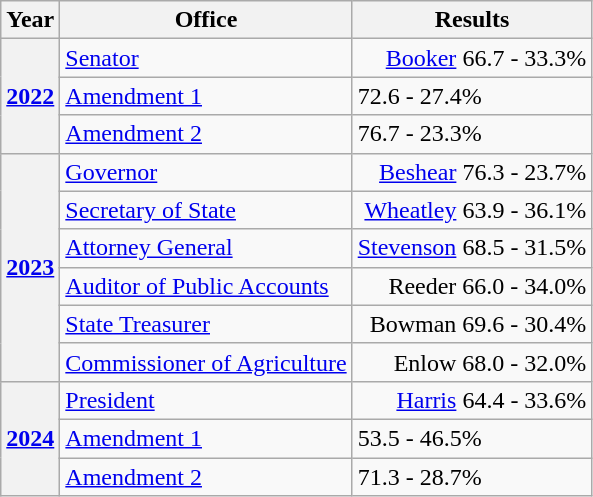<table class=wikitable>
<tr>
<th>Year</th>
<th>Office</th>
<th>Results</th>
</tr>
<tr>
<th rowspan=3><a href='#'>2022</a></th>
<td><a href='#'>Senator</a></td>
<td align="right" ><a href='#'>Booker</a> 66.7 - 33.3%</td>
</tr>
<tr>
<td><a href='#'>Amendment 1</a></td>
<td> 72.6 - 27.4%</td>
</tr>
<tr>
<td><a href='#'>Amendment 2</a></td>
<td> 76.7 - 23.3%</td>
</tr>
<tr>
<th rowspan=6><a href='#'>2023</a></th>
<td><a href='#'>Governor</a></td>
<td align="right" ><a href='#'>Beshear</a> 76.3 - 23.7%</td>
</tr>
<tr>
<td><a href='#'>Secretary of State</a></td>
<td align="right" ><a href='#'>Wheatley</a> 63.9 - 36.1%</td>
</tr>
<tr>
<td><a href='#'>Attorney General</a></td>
<td align="right" ><a href='#'>Stevenson</a> 68.5 - 31.5%</td>
</tr>
<tr>
<td><a href='#'>Auditor of Public Accounts</a></td>
<td align="right" >Reeder 66.0 - 34.0%</td>
</tr>
<tr>
<td><a href='#'>State Treasurer</a></td>
<td align="right" >Bowman 69.6 - 30.4%</td>
</tr>
<tr>
<td><a href='#'>Commissioner of Agriculture</a></td>
<td align="right" >Enlow 68.0 - 32.0%</td>
</tr>
<tr>
<th rowspan=3><a href='#'>2024</a></th>
<td><a href='#'>President</a></td>
<td align="right" ><a href='#'>Harris</a> 64.4 - 33.6%</td>
</tr>
<tr>
<td><a href='#'>Amendment 1</a></td>
<td> 53.5 - 46.5%</td>
</tr>
<tr>
<td><a href='#'>Amendment 2</a></td>
<td> 71.3 - 28.7%</td>
</tr>
</table>
